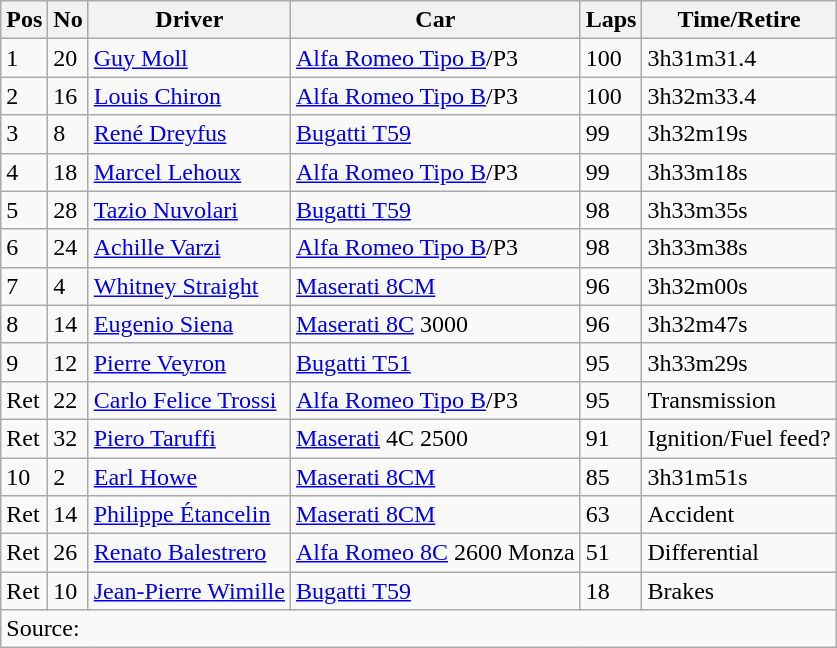<table class="wikitable">
<tr>
<th>Pos</th>
<th>No</th>
<th>Driver</th>
<th>Car</th>
<th>Laps</th>
<th>Time/Retire</th>
</tr>
<tr>
<td>1</td>
<td>20</td>
<td> <a href='#'>Guy Moll</a></td>
<td><a href='#'>Alfa Romeo Tipo B</a>/P3</td>
<td>100</td>
<td>3h31m31.4</td>
</tr>
<tr>
<td>2</td>
<td>16</td>
<td> <a href='#'>Louis Chiron</a></td>
<td><a href='#'>Alfa Romeo Tipo B</a>/P3</td>
<td>100</td>
<td>3h32m33.4</td>
</tr>
<tr>
<td>3</td>
<td>8</td>
<td> <a href='#'>René Dreyfus</a></td>
<td><a href='#'>Bugatti T59</a></td>
<td>99</td>
<td>3h32m19s</td>
</tr>
<tr>
<td>4</td>
<td>18</td>
<td> <a href='#'>Marcel Lehoux</a></td>
<td><a href='#'>Alfa Romeo Tipo B</a>/P3</td>
<td>99</td>
<td>3h33m18s</td>
</tr>
<tr>
<td>5</td>
<td>28</td>
<td> <a href='#'>Tazio Nuvolari</a></td>
<td><a href='#'>Bugatti T59</a></td>
<td>98</td>
<td>3h33m35s</td>
</tr>
<tr>
<td>6</td>
<td>24</td>
<td> <a href='#'>Achille Varzi</a></td>
<td><a href='#'>Alfa Romeo Tipo B</a>/P3</td>
<td>98</td>
<td>3h33m38s</td>
</tr>
<tr>
<td>7</td>
<td>4</td>
<td> <a href='#'>Whitney Straight</a></td>
<td><a href='#'>Maserati 8CM</a></td>
<td>96</td>
<td>3h32m00s</td>
</tr>
<tr>
<td>8</td>
<td>14</td>
<td> <a href='#'>Eugenio Siena</a></td>
<td><a href='#'>Maserati 8C</a> 3000</td>
<td>96</td>
<td>3h32m47s</td>
</tr>
<tr>
<td>9</td>
<td>12</td>
<td> <a href='#'>Pierre Veyron</a></td>
<td><a href='#'>Bugatti T51</a></td>
<td>95</td>
<td>3h33m29s</td>
</tr>
<tr>
<td>Ret</td>
<td>22</td>
<td> <a href='#'>Carlo Felice Trossi</a></td>
<td><a href='#'>Alfa Romeo Tipo B</a>/P3</td>
<td>95</td>
<td>Transmission</td>
</tr>
<tr>
<td>Ret</td>
<td>32</td>
<td> <a href='#'>Piero Taruffi</a></td>
<td><a href='#'>Maserati</a> 4C 2500</td>
<td>91</td>
<td>Ignition/Fuel feed?</td>
</tr>
<tr>
<td>10</td>
<td>2</td>
<td> <a href='#'>Earl Howe</a></td>
<td><a href='#'>Maserati 8CM</a></td>
<td>85</td>
<td>3h31m51s</td>
</tr>
<tr>
<td>Ret</td>
<td>14</td>
<td> <a href='#'>Philippe Étancelin</a></td>
<td><a href='#'>Maserati 8CM</a></td>
<td>63</td>
<td>Accident</td>
</tr>
<tr>
<td>Ret</td>
<td>26</td>
<td> <a href='#'>Renato Balestrero</a></td>
<td><a href='#'>Alfa Romeo 8C</a> 2600 Monza</td>
<td>51</td>
<td>Differential</td>
</tr>
<tr>
<td>Ret</td>
<td>10</td>
<td> <a href='#'>Jean-Pierre Wimille</a></td>
<td><a href='#'>Bugatti T59</a></td>
<td>18</td>
<td>Brakes</td>
</tr>
<tr>
<td colspan="6">Source:</td>
</tr>
</table>
